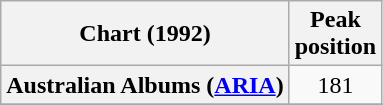<table class="wikitable sortable plainrowheaders" style="text-align:center;">
<tr>
<th scope="col">Chart (1992)</th>
<th scope="col">Peak<br>position</th>
</tr>
<tr>
<th scope="row">Australian Albums (<a href='#'>ARIA</a>)</th>
<td align="center">181</td>
</tr>
<tr>
</tr>
<tr>
</tr>
<tr>
</tr>
<tr>
</tr>
</table>
